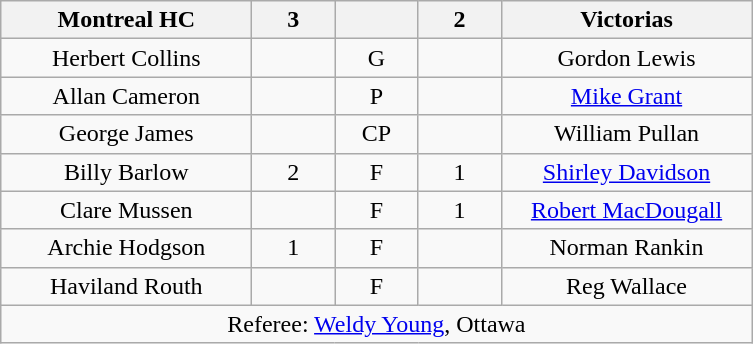<table class="wikitable" style="text-align:center;">
<tr>
<th style="width:10em">Montreal HC</th>
<th style="width:3em">3</th>
<th style="width:3em"></th>
<th style="width:3em">2</th>
<th style="width:10em">Victorias</th>
</tr>
<tr>
<td>Herbert Collins</td>
<td></td>
<td>G</td>
<td></td>
<td>Gordon Lewis</td>
</tr>
<tr>
<td>Allan Cameron</td>
<td></td>
<td>P</td>
<td></td>
<td><a href='#'>Mike Grant</a></td>
</tr>
<tr>
<td>George James</td>
<td></td>
<td>CP</td>
<td></td>
<td>William Pullan</td>
</tr>
<tr>
<td>Billy Barlow</td>
<td>2</td>
<td>F</td>
<td>1</td>
<td><a href='#'>Shirley Davidson</a></td>
</tr>
<tr>
<td>Clare Mussen</td>
<td></td>
<td>F</td>
<td>1</td>
<td><a href='#'>Robert MacDougall</a></td>
</tr>
<tr>
<td>Archie Hodgson</td>
<td>1</td>
<td>F</td>
<td></td>
<td>Norman Rankin</td>
</tr>
<tr>
<td>Haviland Routh</td>
<td></td>
<td>F</td>
<td></td>
<td>Reg Wallace</td>
</tr>
<tr>
<td colspan="5">Referee: <a href='#'>Weldy Young</a>, Ottawa</td>
</tr>
</table>
